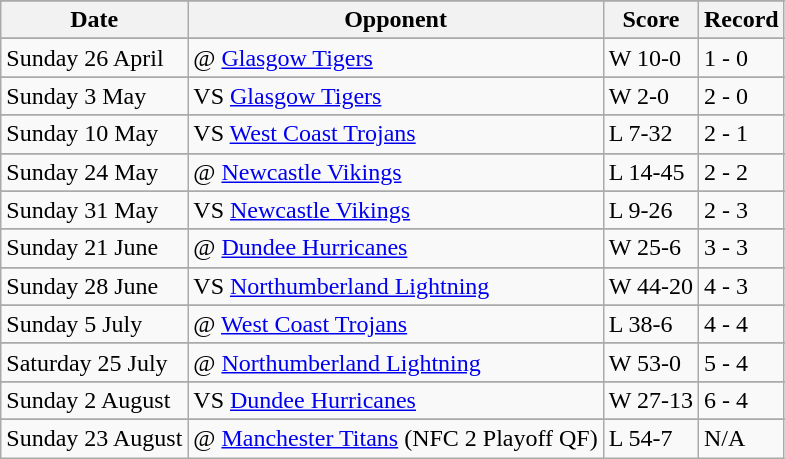<table class="wikitable">
<tr>
</tr>
<tr>
<th>Date</th>
<th>Opponent</th>
<th>Score</th>
<th>Record</th>
</tr>
<tr>
</tr>
<tr>
<td>Sunday 26 April</td>
<td>@ <a href='#'>Glasgow Tigers</a></td>
<td>W 10-0</td>
<td>1 - 0</td>
</tr>
<tr>
</tr>
<tr>
<td>Sunday 3 May</td>
<td>VS <a href='#'>Glasgow Tigers</a></td>
<td>W 2-0</td>
<td>2 - 0</td>
</tr>
<tr>
</tr>
<tr>
<td>Sunday 10 May</td>
<td>VS <a href='#'>West Coast Trojans</a></td>
<td>L 7-32</td>
<td>2 - 1</td>
</tr>
<tr>
</tr>
<tr>
<td>Sunday 24 May</td>
<td>@ <a href='#'>Newcastle Vikings</a></td>
<td>L 14-45</td>
<td>2 - 2</td>
</tr>
<tr>
</tr>
<tr>
<td>Sunday 31 May</td>
<td>VS <a href='#'>Newcastle Vikings</a></td>
<td>L 9-26</td>
<td>2 - 3</td>
</tr>
<tr>
</tr>
<tr>
<td>Sunday 21 June</td>
<td>@ <a href='#'>Dundee Hurricanes</a></td>
<td>W 25-6</td>
<td>3 - 3</td>
</tr>
<tr>
</tr>
<tr>
<td>Sunday 28 June</td>
<td>VS <a href='#'>Northumberland Lightning</a></td>
<td>W 44-20</td>
<td>4 - 3</td>
</tr>
<tr>
</tr>
<tr>
<td>Sunday 5 July</td>
<td>@ <a href='#'>West Coast Trojans</a></td>
<td>L 38-6</td>
<td>4 - 4</td>
</tr>
<tr>
</tr>
<tr>
<td>Saturday 25 July</td>
<td>@ <a href='#'>Northumberland Lightning</a></td>
<td>W 53-0</td>
<td>5 - 4</td>
</tr>
<tr>
</tr>
<tr>
<td>Sunday 2 August</td>
<td>VS <a href='#'>Dundee Hurricanes</a></td>
<td>W 27-13</td>
<td>6 - 4</td>
</tr>
<tr>
</tr>
<tr>
<td>Sunday 23 August</td>
<td>@ <a href='#'>Manchester Titans</a> (NFC 2 Playoff QF)</td>
<td>L 54-7</td>
<td>N/A</td>
</tr>
</table>
